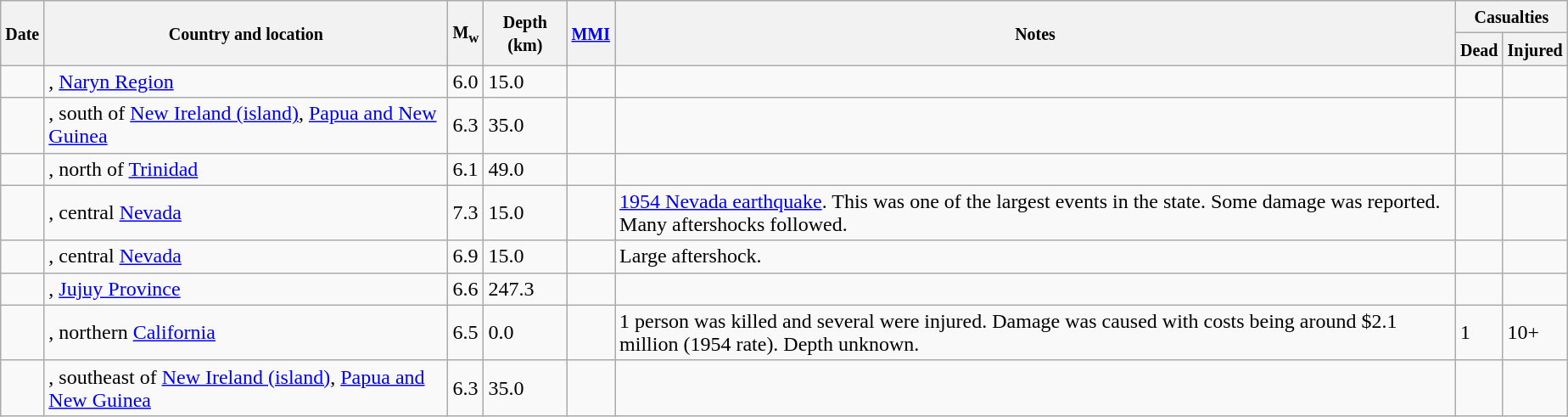<table class="wikitable sortable sort-under" style="border:1px black; margin-left:1em;">
<tr>
<th rowspan="2"><small>Date</small></th>
<th rowspan="2" style="width: 310px"><small>Country and location</small></th>
<th rowspan="2"><small>M<sub>w</sub></small></th>
<th rowspan="2"><small>Depth (km)</small></th>
<th rowspan="2"><small><a href='#'>MMI</a></small></th>
<th rowspan="2" class="unsortable"><small>Notes</small></th>
<th colspan="2"><small>Casualties</small></th>
</tr>
<tr>
<th><small>Dead</small></th>
<th><small>Injured</small></th>
</tr>
<tr>
<td></td>
<td>, <a href='#'>Naryn Region</a></td>
<td>6.0</td>
<td>15.0</td>
<td></td>
<td></td>
<td></td>
<td></td>
</tr>
<tr>
<td></td>
<td>, south of <a href='#'>New Ireland (island)</a>, <a href='#'>Papua and New Guinea</a></td>
<td>6.3</td>
<td>35.0</td>
<td></td>
<td></td>
<td></td>
<td></td>
</tr>
<tr>
<td></td>
<td>, north of <a href='#'>Trinidad</a></td>
<td>6.1</td>
<td>49.0</td>
<td></td>
<td></td>
<td></td>
<td></td>
</tr>
<tr>
<td></td>
<td>, central <a href='#'>Nevada</a></td>
<td>7.3</td>
<td>15.0</td>
<td></td>
<td><a href='#'>1954 Nevada earthquake</a>. This was one of the largest events in the state. Some damage was reported. Many aftershocks followed.</td>
<td></td>
<td></td>
</tr>
<tr>
<td></td>
<td>, central <a href='#'>Nevada</a></td>
<td>6.9</td>
<td>15.0</td>
<td></td>
<td>Large aftershock.</td>
<td></td>
<td></td>
</tr>
<tr>
<td></td>
<td>, <a href='#'>Jujuy Province</a></td>
<td>6.6</td>
<td>247.3</td>
<td></td>
<td></td>
<td></td>
<td></td>
</tr>
<tr>
<td></td>
<td>, northern <a href='#'>California</a></td>
<td>6.5</td>
<td>0.0</td>
<td></td>
<td>1 person was killed and several were injured. Damage was caused with costs being around $2.1 million (1954 rate). Depth unknown.</td>
<td>1</td>
<td>10+</td>
</tr>
<tr>
<td></td>
<td>, southeast of <a href='#'>New Ireland (island)</a>, <a href='#'>Papua and New Guinea</a></td>
<td>6.3</td>
<td>35.0</td>
<td></td>
<td></td>
<td></td>
<td></td>
</tr>
</table>
